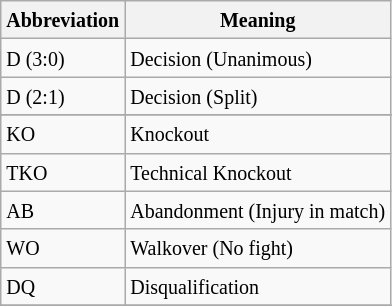<table class="wikitable">
<tr>
<th><small>Abbreviation</small></th>
<th><small>Meaning</small></th>
</tr>
<tr>
<td><small>D (3:0)</small></td>
<td><small>Decision (Unanimous)</small></td>
</tr>
<tr>
<td><small>D (2:1)</small></td>
<td><small>Decision (Split)</small></td>
</tr>
<tr>
</tr>
<tr>
<td><small>KO</small></td>
<td><small>Knockout</small></td>
</tr>
<tr>
<td><small>TKO</small></td>
<td><small>Technical Knockout</small></td>
</tr>
<tr>
<td><small>AB</small></td>
<td><small>Abandonment (Injury in match)</small></td>
</tr>
<tr>
<td><small>WO</small></td>
<td><small>Walkover (No fight)</small></td>
</tr>
<tr>
<td><small>DQ</small></td>
<td><small>Disqualification</small></td>
</tr>
<tr>
</tr>
</table>
